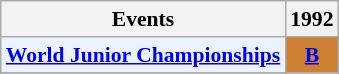<table class="wikitable" style="font-size: 90%; text-align:center">
<tr>
<th>Events</th>
<th>1992</th>
</tr>
<tr>
<td bgcolor="#ECF2FF"; align="left"><strong><a href='#'>World Junior Championships</a></strong></td>
<td bgcolor=CD7F32><strong><a href='#'>B</a></strong></td>
</tr>
<tr>
</tr>
</table>
